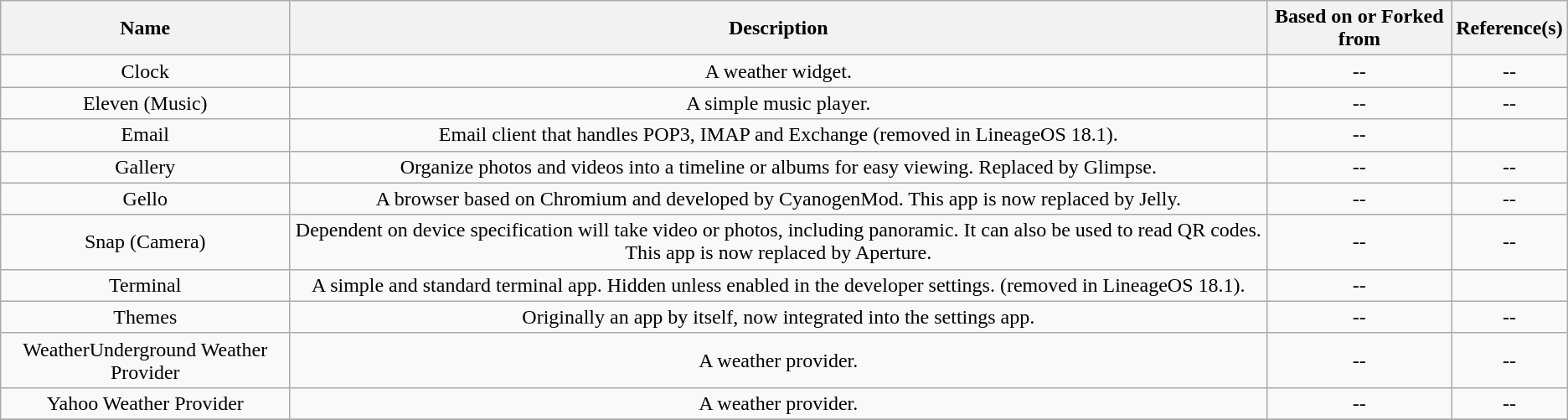<table class="wikitable sortable mw-collapsible">
<tr>
<th>Name</th>
<th>Description</th>
<th>Based on or Forked from</th>
<th>Reference(s)</th>
</tr>
<tr>
<td rowspan="1" align="center">Clock</td>
<td style="text-align: center;">A weather widget.</td>
<td style="text-align: center;">--</td>
<td style="text-align: center;">--</td>
</tr>
<tr>
<td rowspan="1" align="center">Eleven (Music)</td>
<td style="text-align: center;">A simple music player.</td>
<td style="text-align: center;">--</td>
<td style="text-align: center;">--</td>
</tr>
<tr>
<td rowspan="1" align="center">Email</td>
<td style="text-align: center;">Email client that handles POP3, IMAP and Exchange (removed in LineageOS 18.1).</td>
<td style="text-align: center;">--</td>
<td style="text-align: center;"></td>
</tr>
<tr>
<td rowspan="1" align="center">Gallery</td>
<td style="text-align: center;">Organize photos and videos into a timeline or albums for easy viewing. Replaced by Glimpse.</td>
<td style="text-align: center;">--</td>
<td style="text-align: center;">--</td>
</tr>
<tr>
<td rowspan="1" align="center">Gello</td>
<td style="text-align: center;">A browser based on Chromium and developed by CyanogenMod. This app is now replaced by Jelly.</td>
<td style="text-align: center;">--</td>
<td style="text-align: center;">--</td>
</tr>
<tr>
<td rowspan="1" align="center">Snap (Camera)</td>
<td style="text-align: center;">Dependent on device specification will take video or photos, including panoramic. It can also be used to read QR codes. This app is now replaced by Aperture.</td>
<td style="text-align: center;">--</td>
<td style="text-align: center;">--</td>
</tr>
<tr>
<td rowspan="1" align="center">Terminal</td>
<td style="text-align: center;">A simple and standard terminal app. Hidden unless enabled in the developer settings. (removed in LineageOS 18.1).</td>
<td style="text-align: center;">--</td>
<td style="text-align: center;"></td>
</tr>
<tr>
<td rowspan="1" align="center">Themes</td>
<td style="text-align: center;">Originally an app by itself, now integrated into the settings app.</td>
<td style="text-align: center;">--</td>
<td style="text-align: center;">--</td>
</tr>
<tr>
<td rowspan="1" align="center">WeatherUnderground Weather Provider</td>
<td style="text-align: center;">A weather provider.</td>
<td style="text-align: center;">--</td>
<td style="text-align: center;">--</td>
</tr>
<tr>
<td rowspan="1" align="center">Yahoo Weather Provider</td>
<td style="text-align: center;">A weather provider.</td>
<td style="text-align: center;">--</td>
<td style="text-align: center;">--</td>
</tr>
<tr>
</tr>
</table>
